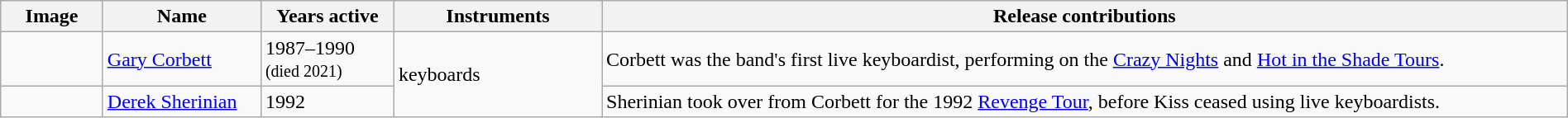<table class="wikitable" width=100%>
<tr>
<th width="75">Image</th>
<th width="120">Name</th>
<th width="100">Years active</th>
<th width="160">Instruments</th>
<th>Release contributions</th>
</tr>
<tr>
<td></td>
<td><a href='#'>Gary Corbett</a></td>
<td>1987–1990<br><small>(died 2021)</small></td>
<td rowspan="2">keyboards</td>
<td>Corbett was the band's first live keyboardist, performing on the <a href='#'>Crazy Nights</a> and <a href='#'>Hot in the Shade Tours</a>.</td>
</tr>
<tr>
<td></td>
<td><a href='#'>Derek Sherinian</a></td>
<td>1992</td>
<td>Sherinian took over from Corbett for the 1992 <a href='#'>Revenge Tour</a>, before Kiss ceased using live keyboardists.</td>
</tr>
</table>
